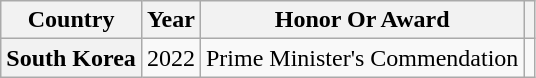<table class="wikitable plainrowheaders sortable" style="margin-right: 0;">
<tr>
<th scope="col">Country</th>
<th scope="col">Year</th>
<th scope="col">Honor Or Award</th>
<th scope="col" class="unsortable"></th>
</tr>
<tr>
<th scope="row">South Korea</th>
<td style="text-align:center">2022</td>
<td>Prime Minister's Commendation</td>
<td style="text-align:center"></td>
</tr>
</table>
